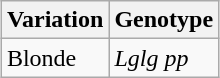<table class="wikitable" style="margin:1em auto;">
<tr>
<th>Variation</th>
<th>Genotype</th>
</tr>
<tr>
<td>Blonde</td>
<td><em>Lglg pp</em></td>
</tr>
</table>
